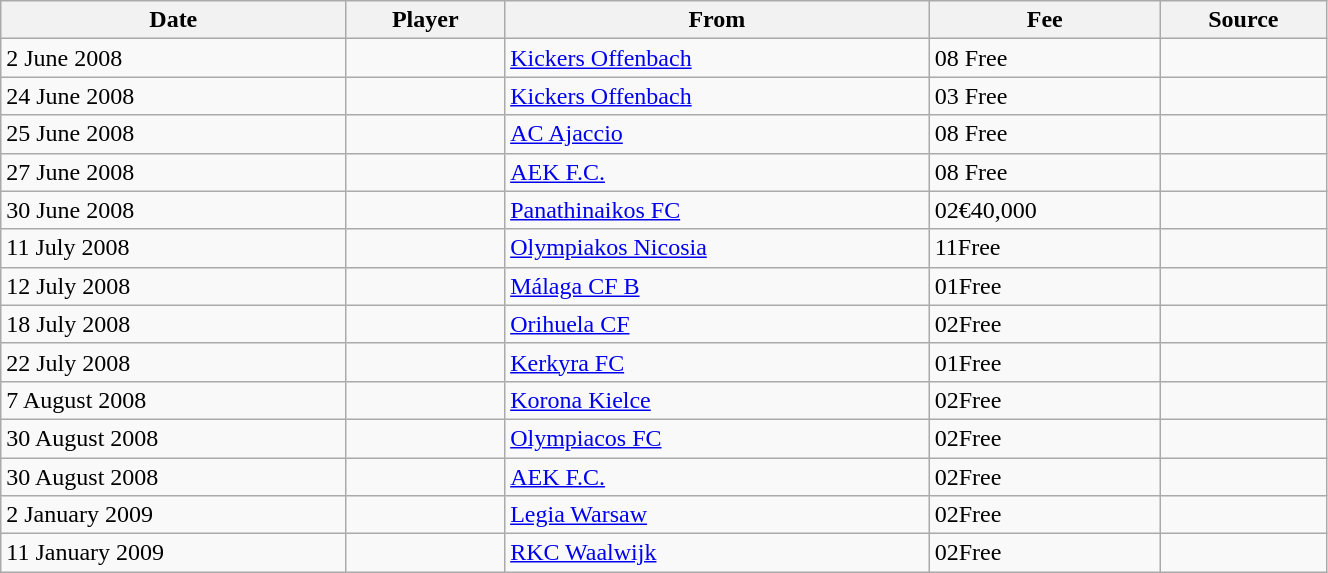<table class="wikitable sortable" style="text-align:center; font-size:100%;width:70%; text-align:left">
<tr>
<th>Date</th>
<th>Player</th>
<th>From</th>
<th>Fee</th>
<th>Source</th>
</tr>
<tr --->
<td>2 June 2008</td>
<td> </td>
<td> <a href='#'>Kickers Offenbach</a></td>
<td><span>08</span> Free</td>
<td align="center"></td>
</tr>
<tr --->
<td>24 June 2008</td>
<td> </td>
<td> <a href='#'>Kickers Offenbach</a></td>
<td><span>03</span> Free</td>
<td align="center"></td>
</tr>
<tr --->
<td>25 June 2008</td>
<td> </td>
<td> <a href='#'>AC Ajaccio</a></td>
<td><span>08</span> Free</td>
<td></td>
</tr>
<tr --->
<td>27 June 2008</td>
<td> </td>
<td> <a href='#'>AEK F.C.</a></td>
<td><span>08</span> Free</td>
<td align="center"></td>
</tr>
<tr --->
<td>30 June 2008</td>
<td> </td>
<td> <a href='#'>Panathinaikos FC</a></td>
<td><span>02</span>€40,000</td>
<td align="center"></td>
</tr>
<tr --->
<td>11 July 2008</td>
<td> </td>
<td> <a href='#'>Olympiakos Nicosia</a></td>
<td><span>11</span>Free</td>
<td align="center"></td>
</tr>
<tr --->
<td>12 July 2008</td>
<td> </td>
<td> <a href='#'>Málaga CF B</a></td>
<td><span>01</span>Free</td>
<td align="center"></td>
</tr>
<tr --->
<td>18 July 2008</td>
<td> </td>
<td> <a href='#'>Orihuela CF</a></td>
<td><span>02</span>Free</td>
<td align="center"></td>
</tr>
<tr --->
<td>22 July 2008</td>
<td> </td>
<td> <a href='#'>Kerkyra FC</a></td>
<td><span>01</span>Free</td>
<td align="center"></td>
</tr>
<tr --->
<td>7 August 2008</td>
<td> </td>
<td> <a href='#'>Korona Kielce</a></td>
<td><span>02</span>Free</td>
<td align="center"></td>
</tr>
<tr --->
<td>30 August 2008</td>
<td> </td>
<td> <a href='#'>Olympiacos FC</a></td>
<td><span>02</span>Free</td>
<td align="center"></td>
</tr>
<tr --->
<td>30 August 2008</td>
<td> </td>
<td> <a href='#'>AEK F.C.</a></td>
<td><span>02</span>Free</td>
<td align="center"></td>
</tr>
<tr --->
<td>2 January 2009</td>
<td> </td>
<td> <a href='#'>Legia Warsaw</a></td>
<td><span>02</span>Free</td>
<td align="center"></td>
</tr>
<tr --->
<td>11 January 2009</td>
<td> </td>
<td> <a href='#'>RKC Waalwijk</a></td>
<td><span>02</span>Free</td>
<td align="center"></td>
</tr>
</table>
